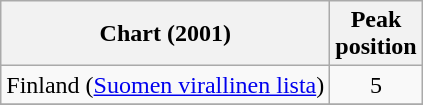<table class="wikitable">
<tr>
<th scope="col">Chart (2001)</th>
<th scope="col">Peak<br>position</th>
</tr>
<tr>
<td>Finland (<a href='#'>Suomen virallinen lista</a>)</td>
<td style="text-align:center;">5</td>
</tr>
<tr>
</tr>
</table>
